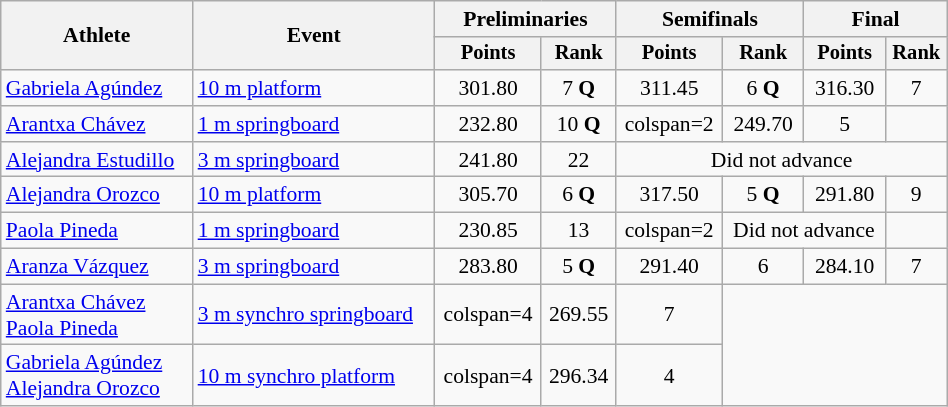<table class="wikitable" style="text-align:center; font-size:90%; width:50%;">
<tr>
<th rowspan=2>Athlete</th>
<th rowspan=2>Event</th>
<th colspan=2>Preliminaries</th>
<th colspan=2>Semifinals</th>
<th colspan=2>Final</th>
</tr>
<tr style="font-size:95%">
<th>Points</th>
<th>Rank</th>
<th>Points</th>
<th>Rank</th>
<th>Points</th>
<th>Rank</th>
</tr>
<tr>
<td align=left><a href='#'>Gabriela Agúndez</a></td>
<td align=left><a href='#'>10 m platform</a></td>
<td>301.80</td>
<td>7 <strong>Q</strong></td>
<td>311.45</td>
<td>6 <strong>Q</strong></td>
<td>316.30</td>
<td>7</td>
</tr>
<tr>
<td align=left><a href='#'>Arantxa Chávez</a></td>
<td align=left><a href='#'>1 m springboard</a></td>
<td>232.80</td>
<td>10 <strong>Q</strong></td>
<td>colspan=2 </td>
<td>249.70</td>
<td>5</td>
</tr>
<tr>
<td align=left><a href='#'>Alejandra Estudillo</a></td>
<td align=left><a href='#'>3 m springboard</a></td>
<td>241.80</td>
<td>22</td>
<td colspan=4>Did not advance</td>
</tr>
<tr>
<td align=left><a href='#'>Alejandra Orozco</a></td>
<td align=left><a href='#'>10 m platform</a></td>
<td>305.70</td>
<td>6 <strong>Q</strong></td>
<td>317.50</td>
<td>5 <strong>Q</strong></td>
<td>291.80</td>
<td>9</td>
</tr>
<tr>
<td align=left><a href='#'>Paola Pineda</a></td>
<td align=left><a href='#'>1 m springboard</a></td>
<td>230.85</td>
<td>13</td>
<td>colspan=2 </td>
<td colspan=2>Did not advance</td>
</tr>
<tr>
<td align=left><a href='#'>Aranza Vázquez</a></td>
<td align=left><a href='#'>3 m springboard</a></td>
<td>283.80</td>
<td>5 <strong>Q</strong></td>
<td>291.40</td>
<td>6</td>
<td>284.10</td>
<td>7</td>
</tr>
<tr>
<td align=left><a href='#'>Arantxa Chávez</a><br> <a href='#'>Paola Pineda</a></td>
<td align=left><a href='#'>3 m synchro springboard</a></td>
<td>colspan=4 </td>
<td>269.55</td>
<td>7</td>
</tr>
<tr>
<td align=left><a href='#'>Gabriela Agúndez</a><br> <a href='#'>Alejandra Orozco</a></td>
<td align=left><a href='#'>10 m synchro platform</a></td>
<td>colspan=4 </td>
<td>296.34</td>
<td>4</td>
</tr>
</table>
